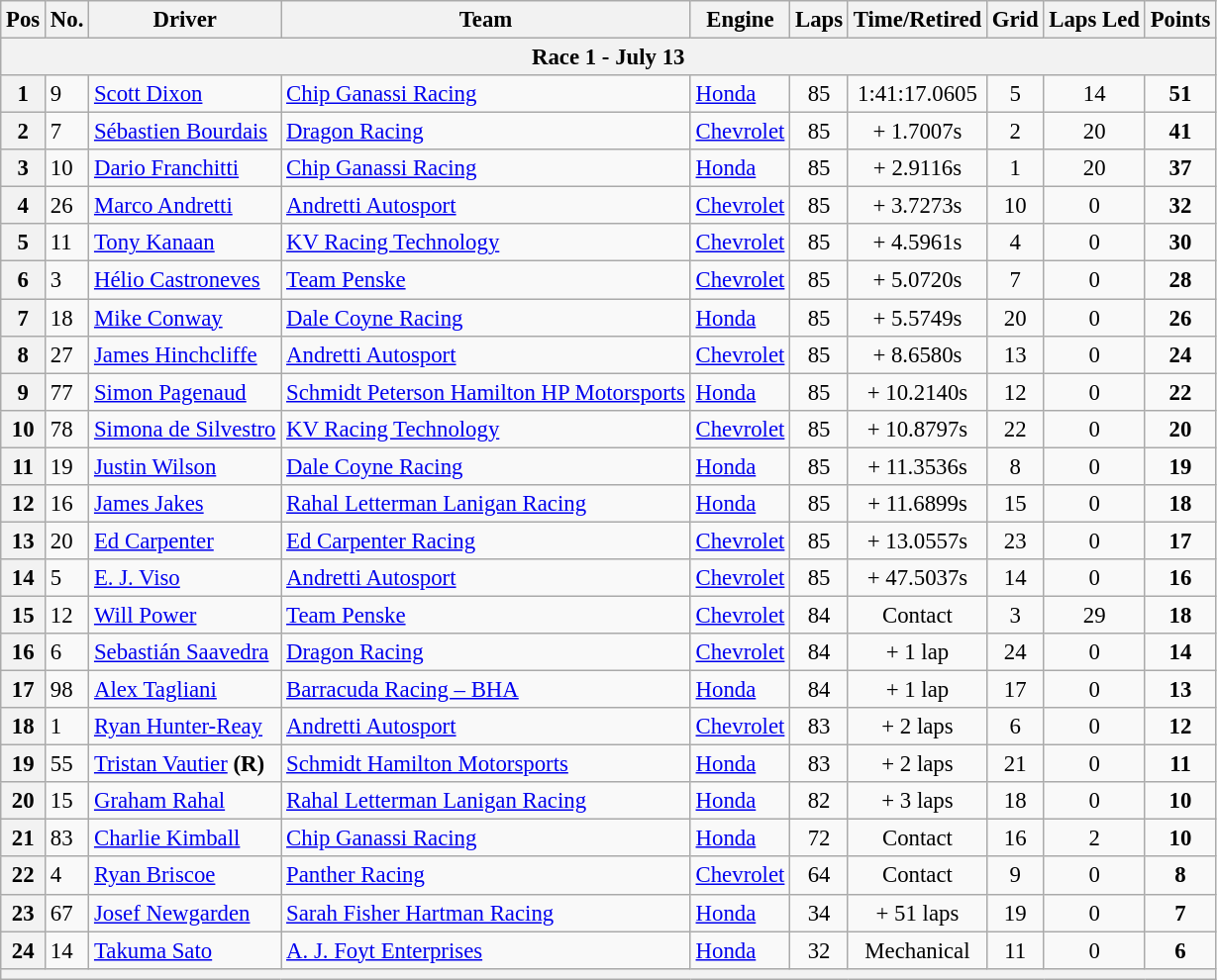<table class="wikitable" style="font-size: 95%">
<tr>
<th>Pos</th>
<th>No.</th>
<th>Driver</th>
<th>Team</th>
<th>Engine</th>
<th>Laps</th>
<th>Time/Retired</th>
<th>Grid</th>
<th>Laps Led</th>
<th>Points</th>
</tr>
<tr>
<th colspan=10>Race 1 - July 13</th>
</tr>
<tr>
<th>1</th>
<td>9</td>
<td> <a href='#'>Scott Dixon</a></td>
<td><a href='#'>Chip Ganassi Racing</a></td>
<td><a href='#'>Honda</a></td>
<td align=center>85</td>
<td align=center>1:41:17.0605</td>
<td align=center>5</td>
<td align=center>14</td>
<td align=center><strong>51</strong></td>
</tr>
<tr>
<th>2</th>
<td>7</td>
<td> <a href='#'>Sébastien Bourdais</a></td>
<td><a href='#'>Dragon Racing</a></td>
<td><a href='#'>Chevrolet</a></td>
<td align=center>85</td>
<td align=center>+ 1.7007s</td>
<td align=center>2</td>
<td align=center>20</td>
<td align=center><strong>41</strong></td>
</tr>
<tr>
<th>3</th>
<td>10</td>
<td> <a href='#'>Dario Franchitti</a></td>
<td><a href='#'>Chip Ganassi Racing</a></td>
<td><a href='#'>Honda</a></td>
<td align=center>85</td>
<td align=center>+ 2.9116s</td>
<td align=center>1</td>
<td align=center>20</td>
<td align=center><strong>37</strong></td>
</tr>
<tr>
<th>4</th>
<td>26</td>
<td> <a href='#'>Marco Andretti</a></td>
<td><a href='#'>Andretti Autosport</a></td>
<td><a href='#'>Chevrolet</a></td>
<td align=center>85</td>
<td align=center>+ 3.7273s</td>
<td align=center>10</td>
<td align=center>0</td>
<td align=center><strong>32</strong></td>
</tr>
<tr>
<th>5</th>
<td>11</td>
<td> <a href='#'>Tony Kanaan</a></td>
<td><a href='#'>KV Racing Technology</a></td>
<td><a href='#'>Chevrolet</a></td>
<td align=center>85</td>
<td align=center>+ 4.5961s</td>
<td align=center>4</td>
<td align=center>0</td>
<td align=center><strong>30</strong></td>
</tr>
<tr>
<th>6</th>
<td>3</td>
<td> <a href='#'>Hélio Castroneves</a></td>
<td><a href='#'>Team Penske</a></td>
<td><a href='#'>Chevrolet</a></td>
<td align=center>85</td>
<td align=center>+ 5.0720s</td>
<td align=center>7</td>
<td align=center>0</td>
<td align=center><strong>28</strong></td>
</tr>
<tr>
<th>7</th>
<td>18</td>
<td> <a href='#'>Mike Conway</a></td>
<td><a href='#'>Dale Coyne Racing</a></td>
<td><a href='#'>Honda</a></td>
<td align=center>85</td>
<td align=center>+ 5.5749s</td>
<td align=center>20</td>
<td align=center>0</td>
<td align=center><strong>26</strong></td>
</tr>
<tr>
<th>8</th>
<td>27</td>
<td> <a href='#'>James Hinchcliffe</a></td>
<td><a href='#'>Andretti Autosport</a></td>
<td><a href='#'>Chevrolet</a></td>
<td align=center>85</td>
<td align=center>+ 8.6580s</td>
<td align=center>13</td>
<td align=center>0</td>
<td align=center><strong>24</strong></td>
</tr>
<tr>
<th>9</th>
<td>77</td>
<td> <a href='#'>Simon Pagenaud</a></td>
<td><a href='#'>Schmidt Peterson Hamilton HP Motorsports</a></td>
<td><a href='#'>Honda</a></td>
<td align=center>85</td>
<td align=center>+ 10.2140s</td>
<td align=center>12</td>
<td align=center>0</td>
<td align=center><strong>22</strong></td>
</tr>
<tr>
<th>10</th>
<td>78</td>
<td> <a href='#'>Simona de Silvestro</a></td>
<td><a href='#'>KV Racing Technology</a></td>
<td><a href='#'>Chevrolet</a></td>
<td align=center>85</td>
<td align=center>+ 10.8797s</td>
<td align=center>22</td>
<td align=center>0</td>
<td align=center><strong>20</strong></td>
</tr>
<tr>
<th>11</th>
<td>19</td>
<td> <a href='#'>Justin Wilson</a></td>
<td><a href='#'>Dale Coyne Racing</a></td>
<td><a href='#'>Honda</a></td>
<td align=center>85</td>
<td align=center>+ 11.3536s</td>
<td align=center>8</td>
<td align=center>0</td>
<td align=center><strong>19</strong></td>
</tr>
<tr>
<th>12</th>
<td>16</td>
<td> <a href='#'>James Jakes</a></td>
<td><a href='#'>Rahal Letterman Lanigan Racing</a></td>
<td><a href='#'>Honda</a></td>
<td align=center>85</td>
<td align=center>+ 11.6899s</td>
<td align=center>15</td>
<td align=center>0</td>
<td align=center><strong>18</strong></td>
</tr>
<tr>
<th>13</th>
<td>20</td>
<td> <a href='#'>Ed Carpenter</a></td>
<td><a href='#'>Ed Carpenter Racing</a></td>
<td><a href='#'>Chevrolet</a></td>
<td align=center>85</td>
<td align=center>+ 13.0557s</td>
<td align=center>23</td>
<td align=center>0</td>
<td align=center><strong>17</strong></td>
</tr>
<tr>
<th>14</th>
<td>5</td>
<td> <a href='#'>E. J. Viso</a></td>
<td><a href='#'>Andretti Autosport</a></td>
<td><a href='#'>Chevrolet</a></td>
<td align=center>85</td>
<td align=center>+ 47.5037s</td>
<td align=center>14</td>
<td align=center>0</td>
<td align=center><strong>16</strong></td>
</tr>
<tr>
<th>15</th>
<td>12</td>
<td> <a href='#'>Will Power</a></td>
<td><a href='#'>Team Penske</a></td>
<td><a href='#'>Chevrolet</a></td>
<td align=center>84</td>
<td align=center>Contact</td>
<td align=center>3</td>
<td align=center>29</td>
<td align=center><strong>18</strong></td>
</tr>
<tr>
<th>16</th>
<td>6</td>
<td> <a href='#'>Sebastián Saavedra</a></td>
<td><a href='#'>Dragon Racing</a></td>
<td><a href='#'>Chevrolet</a></td>
<td align=center>84</td>
<td align=center>+ 1 lap</td>
<td align=center>24</td>
<td align=center>0</td>
<td align=center><strong>14</strong></td>
</tr>
<tr>
<th>17</th>
<td>98</td>
<td> <a href='#'>Alex Tagliani</a></td>
<td><a href='#'>Barracuda Racing – BHA</a></td>
<td><a href='#'>Honda</a></td>
<td align=center>84</td>
<td align=center>+ 1 lap</td>
<td align=center>17</td>
<td align=center>0</td>
<td align=center><strong>13</strong></td>
</tr>
<tr>
<th>18</th>
<td>1</td>
<td> <a href='#'>Ryan Hunter-Reay</a></td>
<td><a href='#'>Andretti Autosport</a></td>
<td><a href='#'>Chevrolet</a></td>
<td align=center>83</td>
<td align=center>+ 2 laps</td>
<td align=center>6</td>
<td align=center>0</td>
<td align=center><strong>12</strong></td>
</tr>
<tr>
<th>19</th>
<td>55</td>
<td> <a href='#'>Tristan Vautier</a> <strong>(R)</strong></td>
<td><a href='#'>Schmidt Hamilton Motorsports</a></td>
<td><a href='#'>Honda</a></td>
<td align=center>83</td>
<td align=center>+ 2 laps</td>
<td align=center>21</td>
<td align=center>0</td>
<td align=center><strong>11</strong></td>
</tr>
<tr>
<th>20</th>
<td>15</td>
<td> <a href='#'>Graham Rahal</a></td>
<td><a href='#'>Rahal Letterman Lanigan Racing</a></td>
<td><a href='#'>Honda</a></td>
<td align=center>82</td>
<td align=center>+ 3 laps</td>
<td align=center>18</td>
<td align=center>0</td>
<td align=center><strong>10</strong></td>
</tr>
<tr>
<th>21</th>
<td>83</td>
<td> <a href='#'>Charlie Kimball</a></td>
<td><a href='#'>Chip Ganassi Racing</a></td>
<td><a href='#'>Honda</a></td>
<td align=center>72</td>
<td align=center>Contact</td>
<td align=center>16</td>
<td align=center>2</td>
<td align=center><strong>10</strong></td>
</tr>
<tr>
<th>22</th>
<td>4</td>
<td> <a href='#'>Ryan Briscoe</a></td>
<td><a href='#'>Panther Racing</a></td>
<td><a href='#'>Chevrolet</a></td>
<td align=center>64</td>
<td align=center>Contact</td>
<td align=center>9</td>
<td align=center>0</td>
<td align=center><strong>8</strong></td>
</tr>
<tr>
<th>23</th>
<td>67</td>
<td> <a href='#'>Josef Newgarden</a></td>
<td><a href='#'>Sarah Fisher Hartman Racing</a></td>
<td><a href='#'>Honda</a></td>
<td align=center>34</td>
<td align=center>+ 51 laps</td>
<td align=center>19</td>
<td align=center>0</td>
<td align=center><strong>7</strong></td>
</tr>
<tr>
<th>24</th>
<td>14</td>
<td> <a href='#'>Takuma Sato</a></td>
<td><a href='#'>A. J. Foyt Enterprises</a></td>
<td><a href='#'>Honda</a></td>
<td align=center>32</td>
<td align=center>Mechanical</td>
<td align=center>11</td>
<td align=center>0</td>
<td align=center><strong>6</strong></td>
</tr>
<tr>
<th colspan=10></th>
</tr>
</table>
